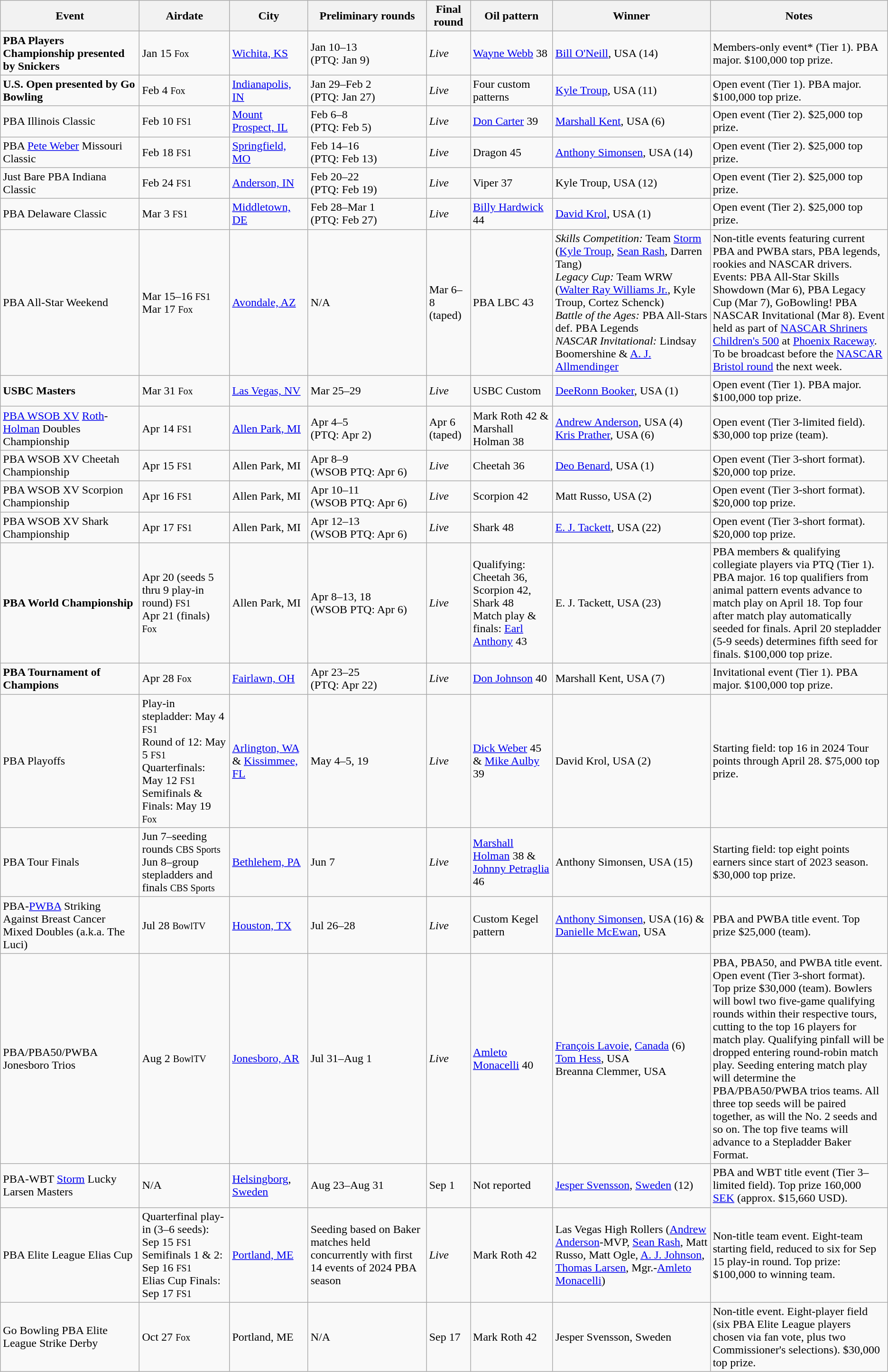<table class="wikitable">
<tr>
<th>Event</th>
<th>Airdate</th>
<th>City</th>
<th>Preliminary rounds</th>
<th>Final round</th>
<th>Oil pattern</th>
<th>Winner</th>
<th width=20%>Notes</th>
</tr>
<tr>
<td><strong>PBA Players Championship presented by Snickers</strong></td>
<td>Jan 15 <small>Fox</small></td>
<td><a href='#'>Wichita, KS</a></td>
<td>Jan 10–13<br>(PTQ: Jan 9)</td>
<td><em>Live</em></td>
<td><a href='#'>Wayne Webb</a> 38</td>
<td><a href='#'>Bill O'Neill</a>, USA (14)</td>
<td>Members-only event* (Tier 1). PBA major. $100,000 top prize.</td>
</tr>
<tr>
<td><strong>U.S. Open presented by Go Bowling</strong></td>
<td>Feb 4 <small>Fox</small></td>
<td><a href='#'>Indianapolis, IN</a></td>
<td>Jan 29–Feb 2<br>(PTQ: Jan 27)</td>
<td><em>Live</em></td>
<td>Four custom patterns</td>
<td><a href='#'>Kyle Troup</a>, USA (11)</td>
<td>Open event (Tier 1). PBA major. $100,000 top prize.</td>
</tr>
<tr>
<td>PBA Illinois Classic</td>
<td>Feb 10 <small>FS1</small></td>
<td><a href='#'>Mount Prospect, IL</a></td>
<td>Feb 6–8<br>(PTQ: Feb 5)</td>
<td><em>Live</em></td>
<td><a href='#'>Don Carter</a> 39</td>
<td><a href='#'>Marshall Kent</a>, USA (6)</td>
<td>Open event (Tier 2). $25,000 top prize.</td>
</tr>
<tr>
<td>PBA <a href='#'>Pete Weber</a> Missouri Classic</td>
<td>Feb 18 <small>FS1</small></td>
<td><a href='#'>Springfield, MO</a></td>
<td>Feb 14–16<br>(PTQ: Feb 13)</td>
<td><em>Live</em></td>
<td>Dragon 45</td>
<td><a href='#'>Anthony Simonsen</a>, USA (14)</td>
<td>Open event (Tier 2). $25,000 top prize.</td>
</tr>
<tr>
<td>Just Bare PBA Indiana Classic</td>
<td>Feb 24 <small>FS1</small></td>
<td><a href='#'>Anderson, IN</a></td>
<td>Feb 20–22<br>(PTQ: Feb 19)</td>
<td><em>Live</em></td>
<td>Viper 37</td>
<td>Kyle Troup, USA (12)</td>
<td>Open event (Tier 2). $25,000 top prize.</td>
</tr>
<tr>
<td>PBA Delaware Classic</td>
<td>Mar 3 <small>FS1</small></td>
<td><a href='#'>Middletown, DE</a></td>
<td>Feb 28–Mar 1<br>(PTQ: Feb 27)</td>
<td><em>Live</em></td>
<td><a href='#'>Billy Hardwick</a> 44</td>
<td><a href='#'>David Krol</a>, USA (1)</td>
<td>Open event (Tier 2). $25,000 top prize.</td>
</tr>
<tr>
<td>PBA All-Star Weekend</td>
<td>Mar 15–16 <small>FS1</small><br>Mar 17 <small>Fox</small></td>
<td><a href='#'>Avondale, AZ</a></td>
<td>N/A</td>
<td>Mar 6–8 (taped)</td>
<td>PBA LBC 43</td>
<td><em>Skills Competition:</em> Team <a href='#'>Storm</a> (<a href='#'>Kyle Troup</a>, <a href='#'>Sean Rash</a>, Darren Tang)<br><em>Legacy Cup:</em> Team WRW (<a href='#'>Walter Ray Williams Jr.</a>, Kyle Troup, Cortez Schenck)<br><em>Battle of the Ages:</em> PBA All-Stars def. PBA Legends<br><em>NASCAR Invitational:</em> Lindsay Boomershine & <a href='#'>A. J. Allmendinger</a></td>
<td>Non-title events featuring current PBA and PWBA stars, PBA legends, rookies and NASCAR drivers. Events: PBA All-Star Skills Showdown (Mar 6), PBA Legacy Cup (Mar 7), GoBowling! PBA NASCAR Invitational (Mar 8).  Event held as part of <a href='#'>NASCAR Shriners Children's 500</a> at <a href='#'>Phoenix Raceway</a>.  To be broadcast before the <a href='#'>NASCAR Bristol round</a> the next week.</td>
</tr>
<tr>
<td><strong>USBC Masters</strong></td>
<td>Mar 31 <small>Fox</small></td>
<td><a href='#'>Las Vegas, NV</a></td>
<td>Mar 25–29</td>
<td><em>Live</em></td>
<td>USBC Custom</td>
<td><a href='#'>DeeRonn Booker</a>, USA (1)</td>
<td>Open event (Tier 1). PBA major. $100,000 top prize.</td>
</tr>
<tr>
<td><a href='#'>PBA WSOB XV</a> <a href='#'>Roth</a>-<a href='#'>Holman</a> Doubles Championship</td>
<td>Apr 14 <small>FS1</small></td>
<td><a href='#'>Allen Park, MI</a></td>
<td>Apr 4–5<br>(PTQ: Apr 2)</td>
<td>Apr 6 (taped)</td>
<td>Mark Roth 42 & Marshall Holman 38</td>
<td><a href='#'>Andrew Anderson</a>, USA (4) <br> <a href='#'>Kris Prather</a>, USA (6)</td>
<td>Open event (Tier 3-limited field). $30,000 top prize (team).</td>
</tr>
<tr>
<td>PBA WSOB XV Cheetah Championship</td>
<td>Apr 15 <small>FS1</small></td>
<td>Allen Park, MI</td>
<td>Apr 8–9<br>(WSOB PTQ: Apr 6)</td>
<td><em>Live</em></td>
<td>Cheetah 36</td>
<td><a href='#'>Deo Benard</a>, USA (1)</td>
<td>Open event (Tier 3-short format). $20,000 top prize.</td>
</tr>
<tr>
<td>PBA WSOB XV Scorpion Championship</td>
<td>Apr 16 <small>FS1</small></td>
<td>Allen Park, MI</td>
<td>Apr 10–11<br>(WSOB PTQ: Apr 6)</td>
<td><em>Live</em></td>
<td>Scorpion 42</td>
<td>Matt Russo, USA (2)</td>
<td>Open event (Tier 3-short format). $20,000 top prize.</td>
</tr>
<tr>
<td>PBA WSOB XV Shark Championship</td>
<td>Apr 17 <small>FS1</small></td>
<td>Allen Park, MI</td>
<td>Apr 12–13<br>(WSOB PTQ: Apr 6)</td>
<td><em>Live</em></td>
<td>Shark 48</td>
<td><a href='#'>E. J. Tackett</a>, USA (22)</td>
<td>Open event (Tier 3-short format). $20,000 top prize.</td>
</tr>
<tr>
<td><strong>PBA World Championship</strong></td>
<td>Apr 20 (seeds 5 thru 9 play-in round) <small>FS1</small><br>Apr 21 (finals) <small>Fox</small></td>
<td>Allen Park, MI</td>
<td>Apr 8–13, 18<br>(WSOB PTQ: Apr 6)</td>
<td><em>Live</em></td>
<td>Qualifying: Cheetah 36, Scorpion 42, Shark 48<br>Match play & finals: <a href='#'>Earl Anthony</a> 43</td>
<td>E. J. Tackett, USA (23)</td>
<td>PBA members & qualifying collegiate players via PTQ (Tier 1). PBA major. 16 top qualifiers from animal pattern events advance to match play on April 18. Top four after match play automatically seeded for finals. April 20 stepladder (5-9 seeds) determines fifth seed for finals. $100,000 top prize.</td>
</tr>
<tr>
<td><strong>PBA Tournament of Champions</strong></td>
<td>Apr 28 <small>Fox</small></td>
<td><a href='#'>Fairlawn, OH</a></td>
<td>Apr 23–25<br>(PTQ: Apr 22)</td>
<td><em>Live</em></td>
<td><a href='#'>Don Johnson</a> 40</td>
<td>Marshall Kent, USA (7)</td>
<td>Invitational event (Tier 1). PBA major. $100,000 top prize.</td>
</tr>
<tr>
<td>PBA Playoffs</td>
<td>Play-in stepladder: May 4 <small>FS1</small><br>Round of 12: May 5 <small>FS1</small><br>Quarterfinals: May 12 <small>FS1</small><br>Semifinals & Finals: May 19 <small>Fox</small></td>
<td><a href='#'>Arlington, WA</a> & <a href='#'>Kissimmee, FL</a></td>
<td>May 4–5, 19</td>
<td><em>Live</em></td>
<td><a href='#'>Dick Weber</a> 45 & <a href='#'>Mike Aulby</a> 39</td>
<td>David Krol, USA (2)</td>
<td>Starting field: top 16 in 2024 Tour points through April 28. $75,000 top prize.</td>
</tr>
<tr>
<td>PBA Tour Finals</td>
<td>Jun 7–seeding rounds <small>CBS Sports</small><br>Jun 8–group stepladders and finals <small>CBS Sports</small></td>
<td><a href='#'>Bethlehem, PA</a></td>
<td>Jun 7</td>
<td><em>Live</em></td>
<td><a href='#'>Marshall Holman</a> 38 & <a href='#'>Johnny Petraglia</a> 46</td>
<td>Anthony Simonsen, USA (15)</td>
<td>Starting field: top eight points earners since start of 2023 season. $30,000 top prize.</td>
</tr>
<tr>
<td>PBA-<a href='#'>PWBA</a> Striking Against Breast Cancer Mixed Doubles (a.k.a. The Luci)</td>
<td>Jul 28 <small>BowlTV</small></td>
<td><a href='#'>Houston, TX</a></td>
<td>Jul 26–28</td>
<td><em>Live</em></td>
<td>Custom Kegel pattern</td>
<td><a href='#'>Anthony Simonsen</a>, USA (16) & <a href='#'>Danielle McEwan</a>, USA</td>
<td>PBA and PWBA title event. Top prize $25,000 (team).</td>
</tr>
<tr>
<td>PBA/PBA50/PWBA Jonesboro Trios</td>
<td>Aug 2 <small>BowlTV</small><br></td>
<td><a href='#'>Jonesboro, AR</a></td>
<td>Jul 31–Aug 1</td>
<td><em>Live</em></td>
<td><a href='#'>Amleto Monacelli</a> 40</td>
<td><a href='#'>François Lavoie</a>, <a href='#'>Canada</a> (6)<br><a href='#'>Tom Hess</a>, USA<br>Breanna Clemmer, USA</td>
<td>PBA, PBA50, and PWBA title event. Open event (Tier 3-short format). Top prize $30,000 (team). Bowlers will bowl two five-game qualifying rounds within their respective tours, cutting to the top 16 players for match play. Qualifying pinfall will be dropped entering round-robin match play. Seeding entering match play will determine the PBA/PBA50/PWBA trios teams. All three top seeds will be paired together, as will the No. 2 seeds and so on. The top five teams will advance to a Stepladder Baker Format.</td>
</tr>
<tr>
<td>PBA-WBT <a href='#'>Storm</a> Lucky Larsen Masters</td>
<td>N/A</td>
<td><a href='#'>Helsingborg</a>, <a href='#'>Sweden</a></td>
<td>Aug 23–Aug 31</td>
<td>Sep 1</td>
<td>Not reported</td>
<td><a href='#'>Jesper Svensson</a>, <a href='#'>Sweden</a> (12)</td>
<td>PBA and WBT title event (Tier 3–limited field). Top prize 160,000 <a href='#'>SEK</a> (approx. $15,660 USD).</td>
</tr>
<tr>
<td>PBA Elite League Elias Cup</td>
<td>Quarterfinal play-in (3–6 seeds): Sep 15 <small>FS1</small><br>Semifinals 1 & 2: Sep 16 <small>FS1</small><br>Elias Cup Finals: Sep 17 <small>FS1</small></td>
<td><a href='#'>Portland, ME</a></td>
<td>Seeding based on Baker matches held concurrently with first 14 events of 2024 PBA season</td>
<td><em>Live</em></td>
<td>Mark Roth 42</td>
<td>Las Vegas High Rollers (<a href='#'>Andrew Anderson</a>-MVP, <a href='#'>Sean Rash</a>, Matt Russo, Matt Ogle, <a href='#'>A. J. Johnson</a>, <a href='#'>Thomas Larsen</a>, Mgr.-<a href='#'>Amleto Monacelli</a>)</td>
<td>Non-title team event. Eight-team starting field, reduced to six for Sep 15 play-in round. Top prize: $100,000 to winning team.</td>
</tr>
<tr>
<td>Go Bowling PBA Elite League Strike Derby</td>
<td>Oct 27 <small>Fox</small></td>
<td>Portland, ME</td>
<td>N/A</td>
<td>Sep 17</td>
<td>Mark Roth 42</td>
<td Jesper Svensson (bowler)>Jesper Svensson, Sweden</td>
<td>Non-title event. Eight-player field (six PBA Elite League players chosen via fan vote, plus two Commissioner's selections). $30,000 top prize.</td>
</tr>
</table>
